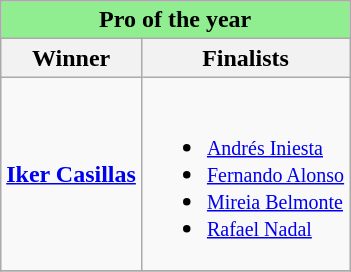<table class="wikitable">
<tr>
<td colspan="2" bgcolor=LightGreen align=center><strong>Pro of the year</strong></td>
</tr>
<tr>
<th>Winner</th>
<th>Finalists</th>
</tr>
<tr>
<td><strong><a href='#'>Iker Casillas</a></strong></td>
<td><br><ul><li><small><a href='#'>Andrés Iniesta</a></small></li><li><small><a href='#'>Fernando Alonso</a></small></li><li><small><a href='#'>Mireia Belmonte</a></small></li><li><small><a href='#'>Rafael Nadal</a></small></li></ul></td>
</tr>
<tr>
</tr>
</table>
